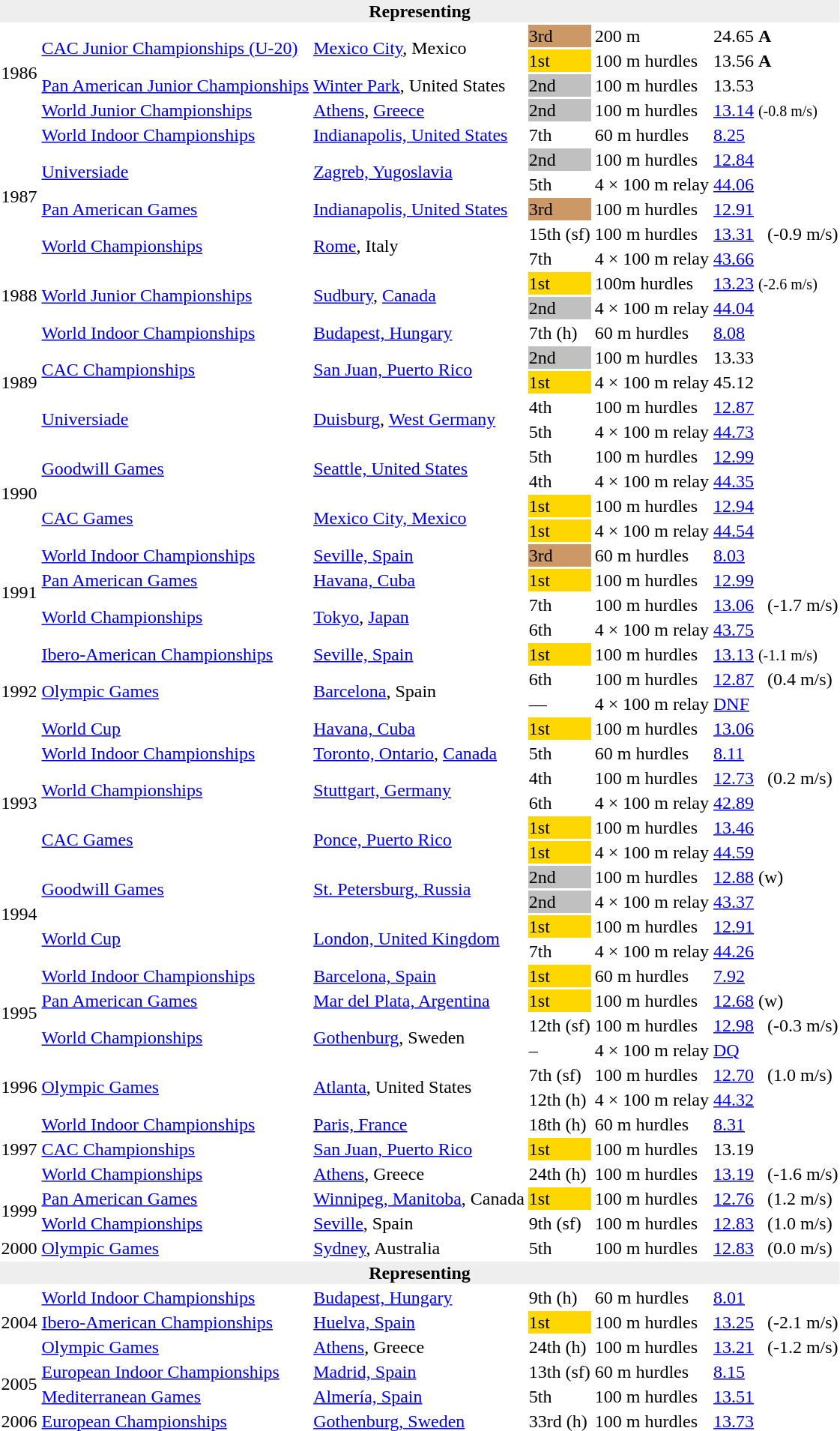<table>
<tr>
<th bgcolor="#eeeeee" colspan="6">Representing </th>
</tr>
<tr>
<td rowspan = "4">1986</td>
<td rowspan = "2"><a href='#'>CAC Junior Championships (U-20)</a></td>
<td rowspan = "2"><a href='#'>Mexico City</a>, Mexico</td>
<td bgcolor=cc9966>3rd</td>
<td>200 m</td>
<td>24.65 <strong>A</strong></td>
</tr>
<tr>
<td bgcolor=gold>1st</td>
<td>100 m hurdles</td>
<td>13.56 <strong>A</strong></td>
</tr>
<tr>
<td><a href='#'>Pan American Junior Championships</a></td>
<td><a href='#'>Winter Park</a>, United States</td>
<td bgcolor=silver>2nd</td>
<td>100 m hurdles</td>
<td>13.53</td>
</tr>
<tr>
<td><a href='#'>World Junior Championships</a></td>
<td><a href='#'>Athens</a>, <a href='#'>Greece</a></td>
<td bgcolor=silver>2nd</td>
<td>100 m hurdles</td>
<td><a href='#'>13.14</a> <small>(-0.8 m/s)</small></td>
</tr>
<tr>
<td rowspan=6>1987</td>
<td><a href='#'>World Indoor Championships</a></td>
<td><a href='#'>Indianapolis, United States</a></td>
<td>7th</td>
<td>60 m hurdles</td>
<td><a href='#'>8.25</a></td>
</tr>
<tr>
<td rowspan=2><a href='#'>Universiade</a></td>
<td rowspan=2><a href='#'>Zagreb, Yugoslavia</a></td>
<td bgcolor=silver>2nd</td>
<td>100 m hurdles</td>
<td><a href='#'>12.84</a></td>
</tr>
<tr>
<td>5th</td>
<td>4 × 100 m relay</td>
<td><a href='#'>44.06</a></td>
</tr>
<tr>
<td><a href='#'>Pan American Games</a></td>
<td><a href='#'>Indianapolis, United States</a></td>
<td bgcolor=cc9966>3rd</td>
<td>100 m hurdles</td>
<td><a href='#'>12.91</a></td>
</tr>
<tr>
<td rowspan=2><a href='#'>World Championships</a></td>
<td rowspan=2><a href='#'>Rome</a>, Italy</td>
<td>15th (sf)</td>
<td>100 m hurdles</td>
<td><a href='#'>13.31</a>   (-0.9 m/s)</td>
</tr>
<tr>
<td>7th</td>
<td>4 × 100 m relay</td>
<td><a href='#'>43.66</a></td>
</tr>
<tr>
<td rowspan=2>1988</td>
<td rowspan=2><a href='#'>World Junior Championships</a></td>
<td rowspan=2><a href='#'>Sudbury</a>, <a href='#'>Canada</a></td>
<td bgcolor=gold>1st</td>
<td>100m hurdles</td>
<td><a href='#'>13.23</a> <small>(-2.6 m/s)</small></td>
</tr>
<tr>
<td bgcolor=silver>2nd</td>
<td>4 × 100 m relay</td>
<td><a href='#'>44.04</a></td>
</tr>
<tr>
<td rowspan=5>1989</td>
<td><a href='#'>World Indoor Championships</a></td>
<td><a href='#'>Budapest, Hungary</a></td>
<td>7th (h)</td>
<td>60 m hurdles</td>
<td><a href='#'>8.08</a></td>
</tr>
<tr>
<td rowspan=2><a href='#'>CAC Championships</a></td>
<td rowspan=2><a href='#'>San Juan, Puerto Rico</a></td>
<td bgcolor=silver>2nd</td>
<td>100 m hurdles</td>
<td>13.33</td>
</tr>
<tr>
<td bgcolor=gold>1st</td>
<td>4 × 100 m relay</td>
<td>45.12</td>
</tr>
<tr>
<td rowspan=2><a href='#'>Universiade</a></td>
<td rowspan=2><a href='#'>Duisburg</a>, <a href='#'>West Germany</a></td>
<td>4th</td>
<td>100 m hurdles</td>
<td><a href='#'>12.87</a></td>
</tr>
<tr>
<td>5th</td>
<td>4 × 100 m relay</td>
<td><a href='#'>44.73</a></td>
</tr>
<tr>
<td rowspan=4>1990</td>
<td rowspan=2><a href='#'>Goodwill Games</a></td>
<td rowspan=2><a href='#'>Seattle, United States</a></td>
<td>5th</td>
<td>100 m hurdles</td>
<td><a href='#'>12.99</a></td>
</tr>
<tr>
<td>4th</td>
<td>4 × 100 m relay</td>
<td><a href='#'>44.35</a></td>
</tr>
<tr>
<td rowspan=2><a href='#'>CAC Games</a></td>
<td rowspan=2><a href='#'>Mexico City, Mexico</a></td>
<td bgcolor=gold>1st</td>
<td>100 m hurdles</td>
<td><a href='#'>12.94</a></td>
</tr>
<tr>
<td bgcolor=gold>1st</td>
<td>4 × 100 m relay</td>
<td><a href='#'>44.54</a></td>
</tr>
<tr>
<td rowspan=4>1991</td>
<td><a href='#'>World Indoor Championships</a></td>
<td><a href='#'>Seville, Spain</a></td>
<td bgcolor=cc9966>3rd</td>
<td>60 m hurdles</td>
<td><a href='#'>8.03</a></td>
</tr>
<tr>
<td><a href='#'>Pan American Games</a></td>
<td><a href='#'>Havana, Cuba</a></td>
<td bgcolor=gold>1st</td>
<td>100 m hurdles</td>
<td><a href='#'>12.99</a></td>
</tr>
<tr>
<td rowspan=2><a href='#'>World Championships</a></td>
<td rowspan=2><a href='#'>Tokyo</a>, <a href='#'>Japan</a></td>
<td>7th</td>
<td>100 m hurdles</td>
<td><a href='#'>13.06</a>   (-1.7 m/s)</td>
</tr>
<tr>
<td>6th</td>
<td>4 × 100 m relay</td>
<td><a href='#'>43.75</a></td>
</tr>
<tr>
<td rowspan=4>1992</td>
<td><a href='#'>Ibero-American Championships</a></td>
<td><a href='#'>Seville, Spain</a></td>
<td bgcolor=gold>1st</td>
<td>100 m hurdles</td>
<td><a href='#'>13.13</a> <small>(-1.1 m/s)</small></td>
</tr>
<tr>
<td rowspan=2><a href='#'>Olympic Games</a></td>
<td rowspan=2><a href='#'>Barcelona</a>, Spain</td>
<td>6th</td>
<td>100 m hurdles</td>
<td><a href='#'>12.87</a>   (0.4 m/s)</td>
</tr>
<tr>
<td>—</td>
<td>4 × 100 m relay</td>
<td><a href='#'>DNF</a></td>
</tr>
<tr>
<td><a href='#'>World Cup</a></td>
<td><a href='#'>Havana, Cuba</a></td>
<td bgcolor="gold">1st</td>
<td>100 m hurdles</td>
<td><a href='#'>13.06</a></td>
</tr>
<tr>
<td rowspan=5>1993</td>
<td><a href='#'>World Indoor Championships</a></td>
<td><a href='#'>Toronto, Ontario</a>, <a href='#'>Canada</a></td>
<td>5th</td>
<td>60 m hurdles</td>
<td><a href='#'>8.11</a></td>
</tr>
<tr>
<td rowspan=2><a href='#'>World Championships</a></td>
<td rowspan=2><a href='#'>Stuttgart, Germany</a></td>
<td>4th</td>
<td>100 m hurdles</td>
<td><a href='#'>12.73</a>   (0.2 m/s)</td>
</tr>
<tr>
<td>6th</td>
<td>4 × 100 m relay</td>
<td><a href='#'>42.89</a></td>
</tr>
<tr>
<td rowspan=2><a href='#'>CAC Games</a></td>
<td rowspan=2><a href='#'>Ponce, Puerto Rico</a></td>
<td bgcolor=gold>1st</td>
<td>100 m hurdles</td>
<td><a href='#'>13.46</a></td>
</tr>
<tr>
<td bgcolor=gold>1st</td>
<td>4 × 100 m relay</td>
<td><a href='#'>44.59</a></td>
</tr>
<tr>
<td rowspan=4>1994</td>
<td rowspan=2><a href='#'>Goodwill Games</a></td>
<td rowspan=2><a href='#'>St. Petersburg, Russia</a></td>
<td bgcolor="silver">2nd</td>
<td>100 m hurdles</td>
<td><a href='#'>12.88</a> (w)</td>
</tr>
<tr>
<td bgcolor="silver">2nd</td>
<td>4 × 100 m relay</td>
<td><a href='#'>43.37</a></td>
</tr>
<tr>
<td rowspan=2><a href='#'>World Cup</a></td>
<td rowspan=2><a href='#'>London, United Kingdom</a></td>
<td bgcolor="gold">1st</td>
<td>100 m hurdles</td>
<td><a href='#'>12.91</a></td>
</tr>
<tr>
<td>7th</td>
<td>4 × 100 m relay</td>
<td><a href='#'>44.26</a></td>
</tr>
<tr>
<td rowspan=4>1995</td>
<td><a href='#'>World Indoor Championships</a></td>
<td><a href='#'>Barcelona, Spain</a></td>
<td bgcolor=gold>1st</td>
<td>60 m hurdles</td>
<td><a href='#'>7.92</a></td>
</tr>
<tr>
<td><a href='#'>Pan American Games</a></td>
<td><a href='#'>Mar del Plata, Argentina</a></td>
<td bgcolor=gold>1st</td>
<td>100 m hurdles</td>
<td><a href='#'>12.68</a> (w)</td>
</tr>
<tr>
<td rowspan=2><a href='#'>World Championships</a></td>
<td rowspan=2><a href='#'>Gothenburg</a>, Sweden</td>
<td>12th (sf)</td>
<td>100 m hurdles</td>
<td><a href='#'>12.98</a>   (-0.3 m/s)</td>
</tr>
<tr>
<td>–</td>
<td>4 × 100 m relay</td>
<td><a href='#'>DQ</a></td>
</tr>
<tr>
<td rowspan=2>1996</td>
<td rowspan=2><a href='#'>Olympic Games</a></td>
<td rowspan=2><a href='#'>Atlanta</a>, United States</td>
<td>7th (sf)</td>
<td>100 m hurdles</td>
<td><a href='#'>12.70</a>   (1.0 m/s)</td>
</tr>
<tr>
<td>12th (h)</td>
<td>4 × 100 m relay</td>
<td><a href='#'>44.32</a></td>
</tr>
<tr>
<td rowspan=3>1997</td>
<td><a href='#'>World Indoor Championships</a></td>
<td><a href='#'>Paris, France</a></td>
<td>18th (h)</td>
<td>60 m hurdles</td>
<td><a href='#'>8.31</a></td>
</tr>
<tr>
<td><a href='#'>CAC Championships</a></td>
<td><a href='#'>San Juan, Puerto Rico</a></td>
<td bgcolor=gold>1st</td>
<td>100 m hurdles</td>
<td>13.19</td>
</tr>
<tr>
<td><a href='#'>World Championships</a></td>
<td><a href='#'>Athens</a>, Greece</td>
<td>24th (h)</td>
<td>100 m hurdles</td>
<td><a href='#'>13.19</a>   (-1.6 m/s)</td>
</tr>
<tr>
<td rowspan=2>1999</td>
<td><a href='#'>Pan American Games</a></td>
<td><a href='#'>Winnipeg, Manitoba</a>, Canada</td>
<td bgcolor=gold>1st</td>
<td>100 m hurdles</td>
<td><a href='#'>12.76</a>   (1.2 m/s)</td>
</tr>
<tr>
<td><a href='#'>World Championships</a></td>
<td><a href='#'>Seville</a>, Spain</td>
<td>9th (sf)</td>
<td>100 m hurdles</td>
<td><a href='#'>12.83</a>   (1.0 m/s)</td>
</tr>
<tr>
<td>2000</td>
<td><a href='#'>Olympic Games</a></td>
<td><a href='#'>Sydney</a>, Australia</td>
<td>5th</td>
<td>100 m hurdles</td>
<td><a href='#'>12.83</a>   (0.0 m/s)</td>
</tr>
<tr>
<th bgcolor="#eeeeee" colspan="6">Representing </th>
</tr>
<tr>
<td rowspan=3>2004</td>
<td><a href='#'>World Indoor Championships</a></td>
<td><a href='#'>Budapest, Hungary</a></td>
<td>9th (h)</td>
<td>60 m hurdles</td>
<td><a href='#'>8.01</a></td>
</tr>
<tr>
<td><a href='#'>Ibero-American Championships</a></td>
<td><a href='#'>Huelva, Spain</a></td>
<td bgcolor=gold>1st</td>
<td>100 m hurdles</td>
<td><a href='#'>13.25</a>   (-2.1 m/s)</td>
</tr>
<tr>
<td><a href='#'>Olympic Games</a></td>
<td><a href='#'>Athens</a>, Greece</td>
<td>24th (h)</td>
<td>100 m hurdles</td>
<td><a href='#'>13.21</a>   (-1.2 m/s)</td>
</tr>
<tr>
<td rowspan=2>2005</td>
<td><a href='#'>European Indoor Championships</a></td>
<td><a href='#'>Madrid, Spain</a></td>
<td>13th (sf)</td>
<td>60 m hurdles</td>
<td><a href='#'>8.15</a></td>
</tr>
<tr>
<td><a href='#'>Mediterranean Games</a></td>
<td><a href='#'>Almería, Spain</a></td>
<td>5th</td>
<td>100 m hurdles</td>
<td><a href='#'>13.51</a></td>
</tr>
<tr>
<td>2006</td>
<td><a href='#'>European Championships</a></td>
<td><a href='#'>Gothenburg, Sweden</a></td>
<td>33rd (h)</td>
<td>100 m hurdles</td>
<td><a href='#'>13.73</a></td>
</tr>
</table>
